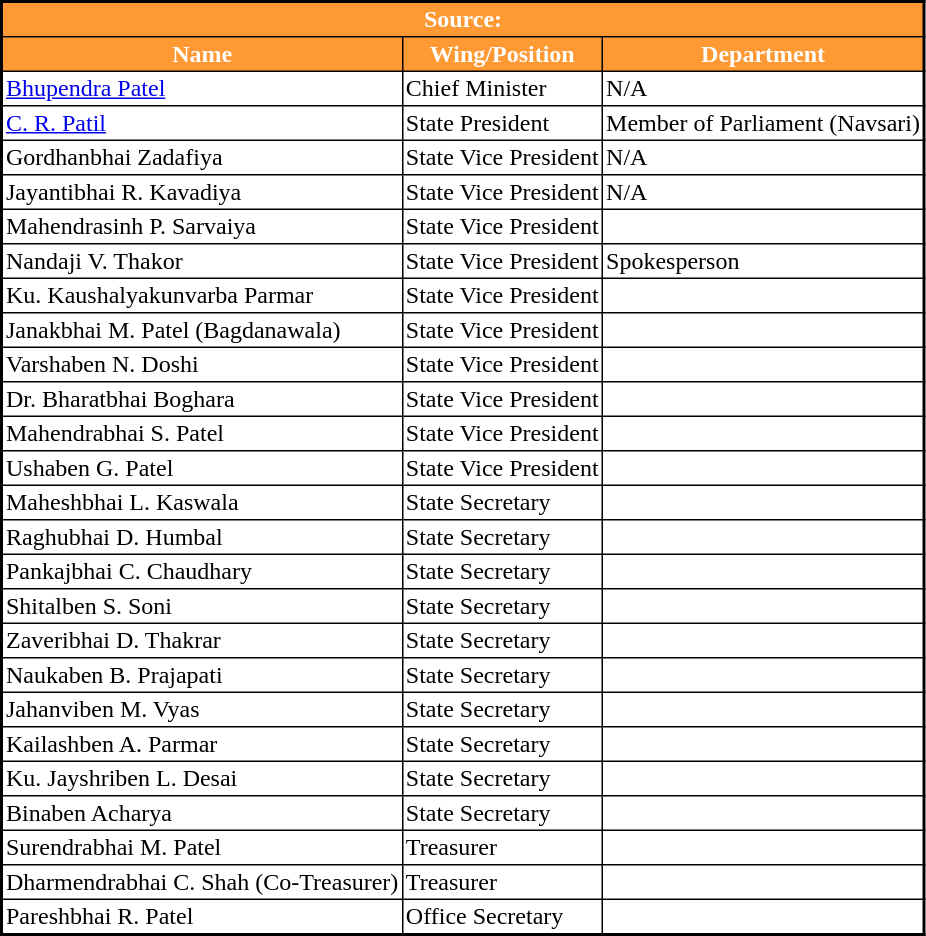<table class="sortable" border="1" cellpadding="2" cellspacing="0" style="border-collapse: collapse; border: 2px #000000 solid; font-size: x-big; width=">
<tr>
<th colspan="3" style="background-color:#FF9933; color:white">Source:</th>
</tr>
<tr>
<th style="background-color:#FF9933; color:white">Name</th>
<th style="background-color:#FF9933; color:white">Wing/Position</th>
<th style="background-color:#FF9933; color:white">Department</th>
</tr>
<tr>
<td><a href='#'>Bhupendra Patel</a></td>
<td>Chief Minister</td>
<td>N/A</td>
</tr>
<tr>
<td><a href='#'>C. R. Patil</a></td>
<td>State President</td>
<td>Member of Parliament (Navsari)</td>
</tr>
<tr>
<td>Gordhanbhai Zadafiya</td>
<td>State Vice President</td>
<td>N/A</td>
</tr>
<tr>
<td>Jayantibhai R. Kavadiya</td>
<td>State Vice President</td>
<td>N/A</td>
</tr>
<tr>
<td>Mahendrasinh P. Sarvaiya</td>
<td>State Vice President</td>
<td></td>
</tr>
<tr>
<td>Nandaji V. Thakor</td>
<td>State Vice President</td>
<td>Spokesperson</td>
</tr>
<tr>
<td>Ku. Kaushalyakunvarba Parmar</td>
<td>State Vice President</td>
<td></td>
</tr>
<tr>
<td>Janakbhai M. Patel (Bagdanawala)</td>
<td>State Vice President</td>
<td></td>
</tr>
<tr>
<td>Varshaben N. Doshi</td>
<td>State Vice President</td>
<td></td>
</tr>
<tr>
<td>Dr. Bharatbhai Boghara</td>
<td>State Vice President</td>
<td></td>
</tr>
<tr>
<td>Mahendrabhai S. Patel</td>
<td>State Vice President</td>
<td></td>
</tr>
<tr>
<td>Ushaben G. Patel</td>
<td>State Vice President</td>
<td></td>
</tr>
<tr>
<td>Maheshbhai L. Kaswala</td>
<td>State Secretary</td>
<td></td>
</tr>
<tr>
<td>Raghubhai D. Humbal</td>
<td>State Secretary</td>
<td></td>
</tr>
<tr>
<td>Pankajbhai C. Chaudhary</td>
<td>State Secretary</td>
<td></td>
</tr>
<tr>
<td>Shitalben S. Soni</td>
<td>State Secretary</td>
<td></td>
</tr>
<tr>
<td>Zaveribhai D. Thakrar</td>
<td>State Secretary</td>
<td></td>
</tr>
<tr>
<td>Naukaben B. Prajapati</td>
<td>State Secretary</td>
<td></td>
</tr>
<tr>
<td>Jahanviben M. Vyas</td>
<td>State Secretary</td>
<td></td>
</tr>
<tr>
<td>Kailashben A. Parmar</td>
<td>State Secretary</td>
<td></td>
</tr>
<tr>
<td>Ku. Jayshriben L. Desai</td>
<td>State Secretary</td>
<td></td>
</tr>
<tr>
<td>Binaben Acharya</td>
<td>State Secretary</td>
<td></td>
</tr>
<tr>
<td>Surendrabhai M. Patel</td>
<td>Treasurer</td>
<td></td>
</tr>
<tr>
<td>Dharmendrabhai C. Shah (Co-Treasurer)</td>
<td>Treasurer</td>
<td></td>
</tr>
<tr>
<td>Pareshbhai R. Patel</td>
<td>Office Secretary</td>
<td></td>
</tr>
</table>
